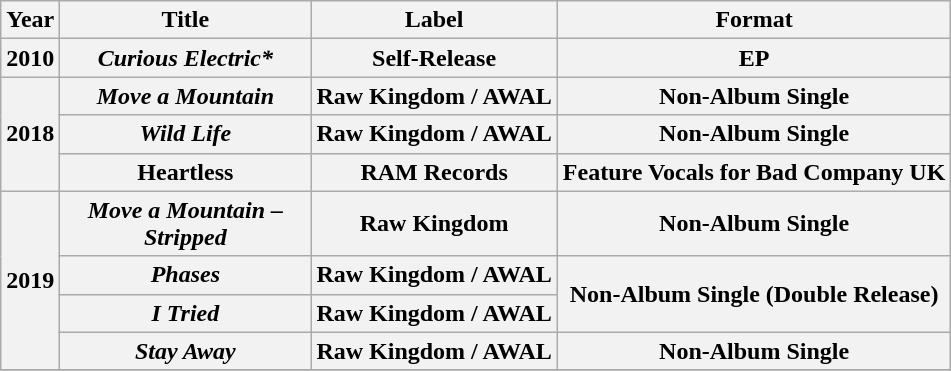<table class="wikitable plainrowheaders" style="text-align:center;">
<tr>
<th>Year</th>
<th scope="col" style="width:10em;">Title</th>
<th>Label</th>
<th>Format</th>
</tr>
<tr>
<th>2010</th>
<th scope="row"><em>Curious Electric*</em></th>
<th>Self-Release</th>
<th>EP</th>
</tr>
<tr>
<th rowspan="3">2018</th>
<th><em>Move a Mountain</em></th>
<th>Raw Kingdom / AWAL</th>
<th>Non-Album Single</th>
</tr>
<tr>
<th><em>Wild Life</em></th>
<th>Raw Kingdom / AWAL</th>
<th>Non-Album Single</th>
</tr>
<tr>
<th>Heartless</th>
<th>RAM Records</th>
<th>Feature Vocals for Bad Company UK</th>
</tr>
<tr>
<th rowspan="4">2019</th>
<th><em>Move a Mountain – Stripped</em></th>
<th>Raw Kingdom</th>
<th>Non-Album Single</th>
</tr>
<tr>
<th><em>Phases</em></th>
<th>Raw Kingdom / AWAL</th>
<th rowspan="2">Non-Album Single (Double Release)</th>
</tr>
<tr>
<th><em>I Tried</em></th>
<th>Raw Kingdom / AWAL</th>
</tr>
<tr>
<th><em>Stay Away</em></th>
<th>Raw Kingdom / AWAL</th>
<th>Non-Album Single</th>
</tr>
<tr>
</tr>
</table>
